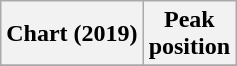<table class="wikitable sortable plainrowheaders" style="text-align:center">
<tr>
<th scope="col">Chart (2019)</th>
<th scope="col">Peak<br> position</th>
</tr>
<tr>
</tr>
</table>
